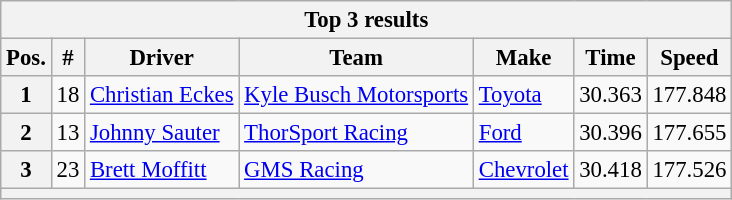<table class="wikitable" style="font-size:95%">
<tr>
<th colspan="7">Top 3 results</th>
</tr>
<tr>
<th>Pos.</th>
<th>#</th>
<th>Driver</th>
<th>Team</th>
<th>Make</th>
<th>Time</th>
<th>Speed</th>
</tr>
<tr>
<th>1</th>
<td>18</td>
<td><a href='#'>Christian Eckes</a></td>
<td><a href='#'>Kyle Busch Motorsports</a></td>
<td><a href='#'>Toyota</a></td>
<td>30.363</td>
<td>177.848</td>
</tr>
<tr>
<th>2</th>
<td>13</td>
<td><a href='#'>Johnny Sauter</a></td>
<td><a href='#'>ThorSport Racing</a></td>
<td><a href='#'>Ford</a></td>
<td>30.396</td>
<td>177.655</td>
</tr>
<tr>
<th>3</th>
<td>23</td>
<td><a href='#'>Brett Moffitt</a></td>
<td><a href='#'>GMS Racing</a></td>
<td><a href='#'>Chevrolet</a></td>
<td>30.418</td>
<td>177.526</td>
</tr>
<tr>
<th colspan="7"></th>
</tr>
</table>
